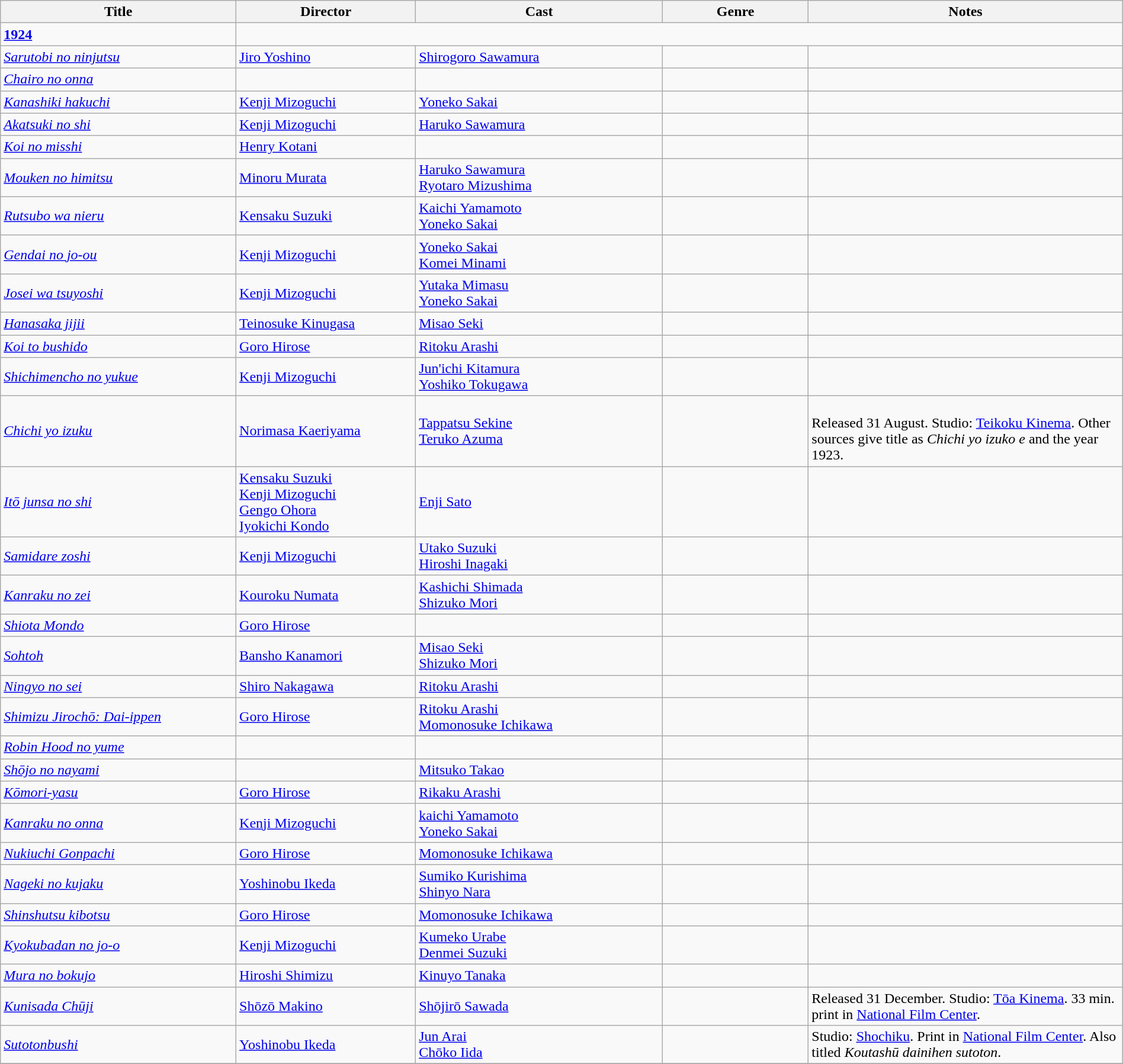<table class="wikitable" width= "100%">
<tr>
<th width=21%>Title</th>
<th width=16%>Director</th>
<th width=22%>Cast</th>
<th width=13%>Genre</th>
<th width=28%>Notes</th>
</tr>
<tr>
<td><strong><a href='#'>1924</a></strong></td>
</tr>
<tr>
<td><em><a href='#'>Sarutobi no ninjutsu</a></em></td>
<td><a href='#'>Jiro Yoshino</a></td>
<td><a href='#'>Shirogoro Sawamura</a></td>
<td></td>
<td></td>
</tr>
<tr>
<td><em><a href='#'>Chairo no onna</a></em></td>
<td></td>
<td></td>
<td></td>
<td></td>
</tr>
<tr>
<td><em><a href='#'>Kanashiki hakuchi</a></em></td>
<td><a href='#'>Kenji Mizoguchi</a></td>
<td><a href='#'>Yoneko Sakai</a></td>
<td></td>
<td></td>
</tr>
<tr>
<td><em><a href='#'>Akatsuki no shi</a></em></td>
<td><a href='#'>Kenji Mizoguchi</a></td>
<td><a href='#'>Haruko Sawamura</a></td>
<td></td>
<td></td>
</tr>
<tr>
<td><em><a href='#'>Koi no misshi</a></em></td>
<td><a href='#'>Henry Kotani</a></td>
<td></td>
<td></td>
<td></td>
</tr>
<tr>
<td><em><a href='#'>Mouken no himitsu</a></em></td>
<td><a href='#'>Minoru Murata</a></td>
<td><a href='#'>Haruko Sawamura</a><br><a href='#'>Ryotaro Mizushima</a></td>
<td></td>
<td></td>
</tr>
<tr>
<td><em><a href='#'>Rutsubo wa nieru</a></em></td>
<td><a href='#'>Kensaku Suzuki</a></td>
<td><a href='#'>Kaichi Yamamoto</a><br><a href='#'>Yoneko Sakai</a></td>
<td></td>
<td></td>
</tr>
<tr>
<td><em><a href='#'>Gendai no jo-ou</a></em></td>
<td><a href='#'>Kenji Mizoguchi</a></td>
<td><a href='#'>Yoneko Sakai</a><br><a href='#'>Komei Minami</a></td>
<td></td>
<td></td>
</tr>
<tr>
<td><em><a href='#'>Josei wa tsuyoshi</a></em></td>
<td><a href='#'>Kenji Mizoguchi</a></td>
<td><a href='#'>Yutaka Mimasu</a><br><a href='#'>Yoneko Sakai</a></td>
<td></td>
<td></td>
</tr>
<tr>
<td><em><a href='#'>Hanasaka jijii</a></em></td>
<td><a href='#'>Teinosuke Kinugasa</a></td>
<td><a href='#'>Misao Seki</a></td>
<td></td>
<td></td>
</tr>
<tr>
<td><em><a href='#'>Koi to bushido</a></em></td>
<td><a href='#'>Goro Hirose</a></td>
<td><a href='#'>Ritoku Arashi</a></td>
<td></td>
<td></td>
</tr>
<tr>
<td><em><a href='#'>Shichimencho no yukue</a></em></td>
<td><a href='#'>Kenji Mizoguchi</a></td>
<td><a href='#'>Jun'ichi Kitamura</a><br><a href='#'>Yoshiko Tokugawa</a></td>
<td></td>
<td></td>
</tr>
<tr>
<td><em><a href='#'>Chichi yo izuku</a></em></td>
<td><a href='#'>Norimasa Kaeriyama</a></td>
<td><a href='#'>Tappatsu Sekine</a><br><a href='#'>Teruko Azuma</a></td>
<td></td>
<td><br>Released 31 August. Studio: <a href='#'>Teikoku Kinema</a>. Other sources give title as <em>Chichi yo izuko e</em> and the year 1923.</td>
</tr>
<tr>
<td><em><a href='#'>Itō junsa no shi</a></em></td>
<td><a href='#'>Kensaku Suzuki</a><br><a href='#'>Kenji Mizoguchi</a><br><a href='#'>Gengo Ohora</a><br><a href='#'>Iyokichi Kondo</a></td>
<td><a href='#'>Enji Sato</a></td>
<td></td>
<td></td>
</tr>
<tr>
<td><em><a href='#'>Samidare zoshi</a></em></td>
<td><a href='#'>Kenji Mizoguchi</a></td>
<td><a href='#'>Utako Suzuki</a><br><a href='#'>Hiroshi Inagaki</a></td>
<td></td>
<td></td>
</tr>
<tr>
<td><em><a href='#'>Kanraku no zei</a></em></td>
<td><a href='#'>Kouroku Numata</a></td>
<td><a href='#'>Kashichi Shimada</a><br><a href='#'>Shizuko Mori</a></td>
<td></td>
<td></td>
</tr>
<tr>
<td><em><a href='#'>Shiota Mondo</a></em></td>
<td><a href='#'>Goro Hirose</a></td>
<td></td>
<td></td>
<td></td>
</tr>
<tr>
<td><em><a href='#'>Sohtoh</a></em></td>
<td><a href='#'>Bansho Kanamori</a></td>
<td><a href='#'>Misao Seki</a><br><a href='#'>Shizuko Mori</a></td>
<td></td>
<td></td>
</tr>
<tr>
<td><em><a href='#'>Ningyo no sei</a></em></td>
<td><a href='#'>Shiro Nakagawa</a></td>
<td><a href='#'>Ritoku Arashi</a></td>
<td></td>
<td></td>
</tr>
<tr>
<td><em><a href='#'>Shimizu Jirochō: Dai-ippen</a></em></td>
<td><a href='#'>Goro Hirose</a></td>
<td><a href='#'>Ritoku Arashi</a><br><a href='#'>Momonosuke Ichikawa</a></td>
<td></td>
<td></td>
</tr>
<tr>
<td><em><a href='#'>Robin Hood no yume</a></em></td>
<td></td>
<td></td>
<td></td>
<td></td>
</tr>
<tr>
<td><em><a href='#'>Shōjo no nayami</a></em></td>
<td></td>
<td><a href='#'>Mitsuko Takao</a></td>
<td></td>
<td></td>
</tr>
<tr>
<td><em><a href='#'>Kōmori-yasu</a></em></td>
<td><a href='#'>Goro Hirose</a></td>
<td><a href='#'>Rikaku Arashi</a></td>
<td></td>
<td></td>
</tr>
<tr>
<td><em><a href='#'>Kanraku no onna</a></em></td>
<td><a href='#'>Kenji Mizoguchi</a></td>
<td><a href='#'>kaichi Yamamoto</a><br><a href='#'>Yoneko Sakai</a></td>
<td></td>
<td></td>
</tr>
<tr>
<td><em><a href='#'>Nukiuchi Gonpachi</a></em></td>
<td><a href='#'>Goro Hirose</a></td>
<td><a href='#'>Momonosuke Ichikawa</a></td>
<td></td>
<td></td>
</tr>
<tr>
<td><em><a href='#'>Nageki no kujaku</a></em></td>
<td><a href='#'>Yoshinobu Ikeda</a></td>
<td><a href='#'>Sumiko Kurishima</a><br><a href='#'>Shinyo Nara</a></td>
<td></td>
<td></td>
</tr>
<tr>
<td><em><a href='#'>Shinshutsu kibotsu</a></em></td>
<td><a href='#'>Goro Hirose</a></td>
<td><a href='#'>Momonosuke Ichikawa</a></td>
<td></td>
<td></td>
</tr>
<tr>
<td><em><a href='#'>Kyokubadan no jo-o</a></em></td>
<td><a href='#'>Kenji Mizoguchi</a></td>
<td><a href='#'>Kumeko Urabe</a><br><a href='#'>Denmei Suzuki</a></td>
<td></td>
<td></td>
</tr>
<tr>
<td><em><a href='#'>Mura no bokujo</a></em></td>
<td><a href='#'>Hiroshi Shimizu</a></td>
<td><a href='#'>Kinuyo Tanaka</a></td>
<td></td>
<td></td>
</tr>
<tr>
<td><em><a href='#'>Kunisada Chūji</a></em></td>
<td><a href='#'>Shōzō Makino</a></td>
<td><a href='#'>Shōjirō Sawada</a></td>
<td></td>
<td>Released 31 December. Studio: <a href='#'>Tōa Kinema</a>. 33 min. print in <a href='#'>National Film Center</a>.</td>
</tr>
<tr>
<td><em><a href='#'>Sutotonbushi</a></em></td>
<td><a href='#'>Yoshinobu Ikeda</a></td>
<td><a href='#'>Jun Arai</a><br><a href='#'>Chōko Iida</a></td>
<td></td>
<td>Studio: <a href='#'>Shochiku</a>. Print in <a href='#'>National Film Center</a>. Also titled <em>Koutashū dainihen sutoton</em>.</td>
</tr>
<tr>
</tr>
</table>
